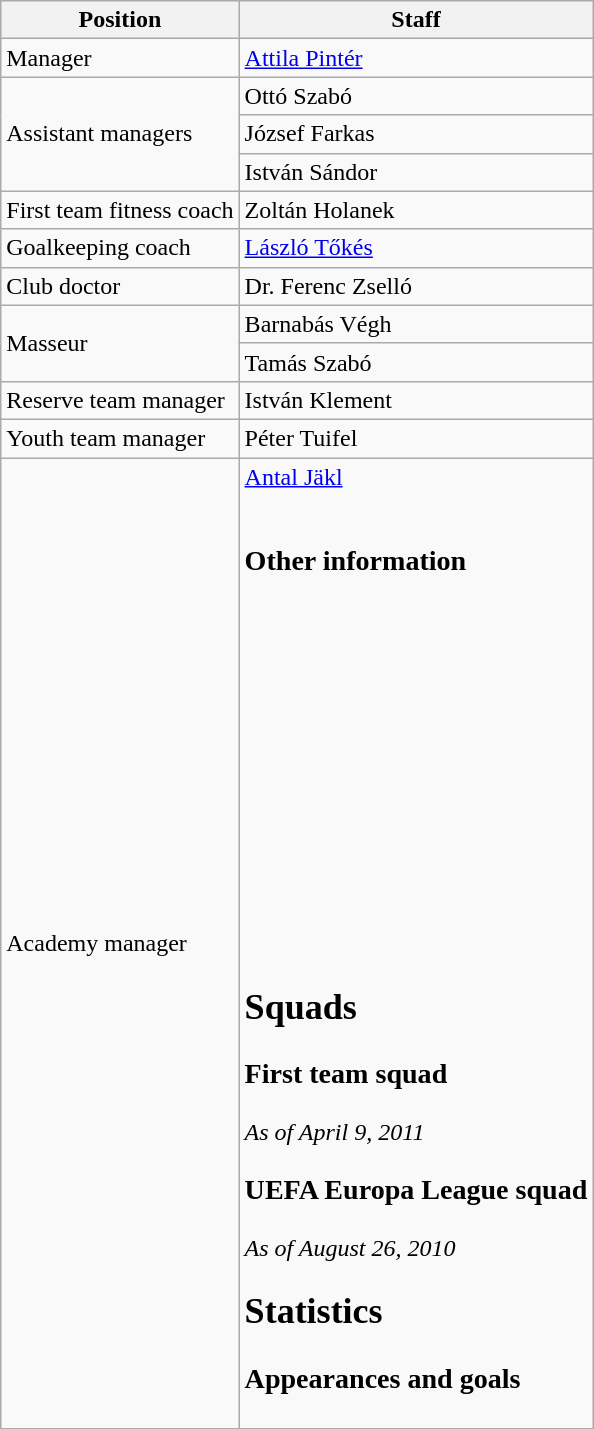<table class="wikitable">
<tr>
<th>Position</th>
<th>Staff</th>
</tr>
<tr>
<td>Manager</td>
<td> <a href='#'>Attila Pintér</a></td>
</tr>
<tr>
<td rowspan="3">Assistant managers</td>
<td>  Ottó Szabó</td>
</tr>
<tr>
<td> József Farkas</td>
</tr>
<tr>
<td> István Sándor</td>
</tr>
<tr>
<td>First team fitness coach</td>
<td> Zoltán Holanek</td>
</tr>
<tr>
<td>Goalkeeping coach</td>
<td> <a href='#'>László Tőkés</a></td>
</tr>
<tr>
<td rowspan="1">Club doctor</td>
<td> Dr. Ferenc Zselló</td>
</tr>
<tr>
<td rowspan="2">Masseur</td>
<td> Barnabás Végh</td>
</tr>
<tr>
<td> Tamás Szabó</td>
</tr>
<tr>
<td>Reserve team manager</td>
<td> István Klement</td>
</tr>
<tr>
<td>Youth team manager</td>
<td> Péter Tuifel</td>
</tr>
<tr>
<td>Academy manager</td>
<td> <a href='#'>Antal Jäkl</a><br><br><h3>Other information</h3><br><br><br><br><br><br><br><br><br><br><br><br><br><h2>Squads</h2><h3>First team squad</h3><em>As of April 9, 2011</em><br>
































<h3>UEFA Europa League squad</h3><em>As of August 26, 2010</em><br>
























<h2>Statistics</h2><h3>Appearances and goals</h3>































</td>
</tr>
</table>
